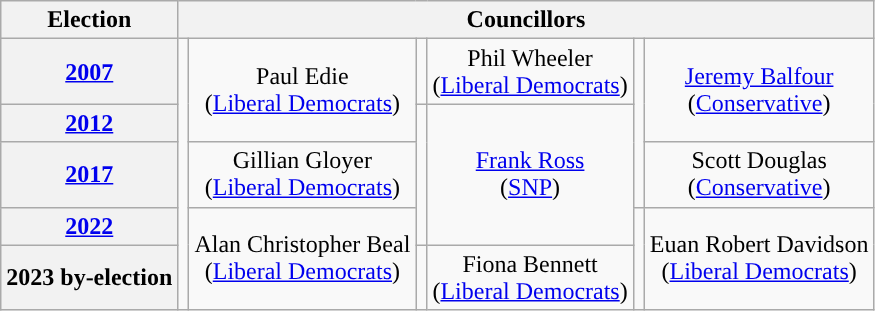<table class="wikitable" style="text-align:center">
<tr>
<th>Election</th>
<th colspan=8>Councillors</th>
</tr>
<tr>
<th><a href='#'>2007</a></th>
<td rowspan=5; style="background-color: "></td>
<td rowspan=2>Paul Edie<br>(<a href='#'>Liberal Democrats</a>)</td>
<td rowspan=1; style="background-color: "></td>
<td rowspan=1>Phil Wheeler<br>(<a href='#'>Liberal Democrats</a>)</td>
<td rowspan=3; style="background-color: "></td>
<td rowspan=2><a href='#'>Jeremy Balfour</a><br>(<a href='#'>Conservative</a>)</td>
</tr>
<tr>
<th><a href='#'>2012</a></th>
<td rowspan=3; style="background-color: "></td>
<td rowspan=3><a href='#'>Frank Ross</a><br>(<a href='#'>SNP</a>)</td>
</tr>
<tr>
<th><a href='#'>2017</a></th>
<td rowspan=1>Gillian Gloyer<br>(<a href='#'>Liberal Democrats</a>)</td>
<td rowspan=1>Scott Douglas<br>(<a href='#'>Conservative</a>)</td>
</tr>
<tr>
<th><a href='#'>2022</a></th>
<td rowspan=2>Alan Christopher Beal<br>(<a href='#'>Liberal Democrats</a>)</td>
<td rowspan=2; style="background-color: "></td>
<td rowspan=2>Euan Robert Davidson<br>(<a href='#'>Liberal Democrats</a>)</td>
</tr>
<tr>
<th>2023 by-election</th>
<td rowspan=1; style="background-color: "></td>
<td rowspan=1>Fiona Bennett<br>(<a href='#'>Liberal Democrats</a>)</td>
</tr>
</table>
